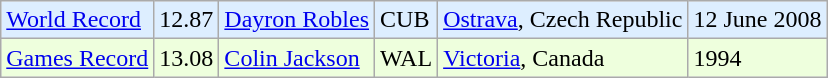<table class="wikitable">
<tr bgcolor = "ddeeff">
<td><a href='#'>World Record</a></td>
<td>12.87</td>
<td><a href='#'>Dayron Robles</a></td>
<td>CUB</td>
<td><a href='#'>Ostrava</a>, Czech Republic</td>
<td>12 June 2008</td>
</tr>
<tr bgcolor = "eeffdd">
<td><a href='#'>Games Record</a></td>
<td>13.08</td>
<td><a href='#'>Colin Jackson</a></td>
<td>WAL</td>
<td><a href='#'>Victoria</a>, Canada</td>
<td>1994</td>
</tr>
</table>
